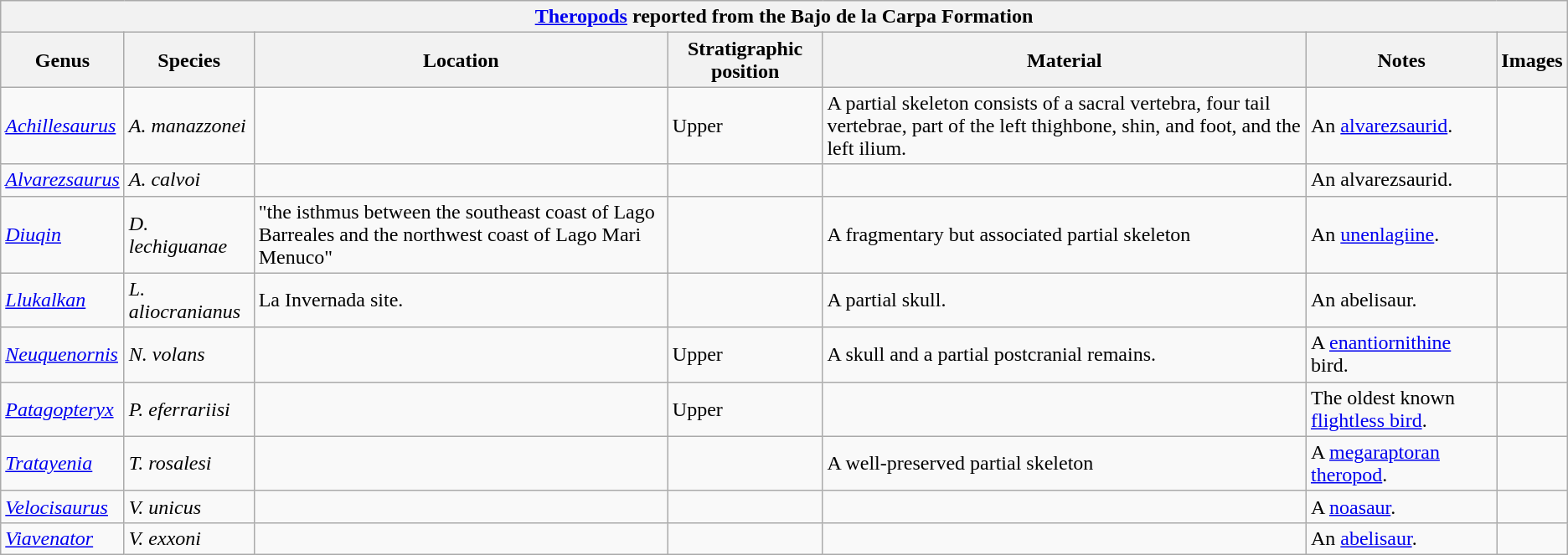<table class="wikitable" align="center">
<tr>
<th colspan="7" align="center"><strong><a href='#'>Theropods</a> reported from the Bajo de la Carpa Formation</strong></th>
</tr>
<tr>
<th>Genus</th>
<th>Species</th>
<th>Location</th>
<th>Stratigraphic position</th>
<th>Material</th>
<th>Notes</th>
<th>Images</th>
</tr>
<tr>
<td><em><a href='#'>Achillesaurus</a></em></td>
<td><em>A. manazzonei</em></td>
<td></td>
<td>Upper</td>
<td>A partial skeleton consists of a sacral vertebra, four tail vertebrae, part of the left thighbone, shin, and foot, and the left ilium.</td>
<td>An <a href='#'>alvarezsaurid</a>.</td>
<td></td>
</tr>
<tr>
<td><em><a href='#'>Alvarezsaurus</a></em></td>
<td><em>A. calvoi</em></td>
<td></td>
<td></td>
<td></td>
<td>An alvarezsaurid.</td>
<td></td>
</tr>
<tr>
<td><em><a href='#'>Diuqin</a></em></td>
<td><em>D. lechiguanae</em></td>
<td>"the isthmus between the southeast coast of Lago Barreales and the northwest coast of Lago Mari Menuco"</td>
<td></td>
<td>A fragmentary but associated partial skeleton</td>
<td>An <a href='#'>unenlagiine</a>.</td>
<td></td>
</tr>
<tr>
<td><em><a href='#'>Llukalkan</a></em> </td>
<td><em>L. aliocranianus</em></td>
<td>La Invernada site.</td>
<td></td>
<td>A partial skull.</td>
<td>An abelisaur.</td>
<td></td>
</tr>
<tr>
<td><em><a href='#'>Neuquenornis</a></em></td>
<td><em>N. volans</em></td>
<td></td>
<td>Upper</td>
<td>A skull and a partial postcranial remains.</td>
<td>A <a href='#'>enantiornithine</a> bird.</td>
<td></td>
</tr>
<tr>
<td><em><a href='#'>Patagopteryx</a></em></td>
<td><em>P. eferrariisi</em></td>
<td></td>
<td>Upper</td>
<td></td>
<td>The oldest known <a href='#'>flightless bird</a>.</td>
<td></td>
</tr>
<tr>
<td><em><a href='#'>Tratayenia</a></em></td>
<td><em>T. rosalesi</em></td>
<td></td>
<td></td>
<td>A well-preserved partial skeleton</td>
<td>A <a href='#'>megaraptoran</a> <a href='#'>theropod</a>.</td>
<td></td>
</tr>
<tr>
<td><em><a href='#'>Velocisaurus</a></em></td>
<td><em>V. unicus</em></td>
<td></td>
<td></td>
<td></td>
<td>A <a href='#'>noasaur</a>.</td>
<td></td>
</tr>
<tr>
<td><em><a href='#'>Viavenator</a></em></td>
<td><em>V. exxoni</em></td>
<td></td>
<td></td>
<td></td>
<td>An <a href='#'>abelisaur</a>.</td>
<td></td>
</tr>
</table>
